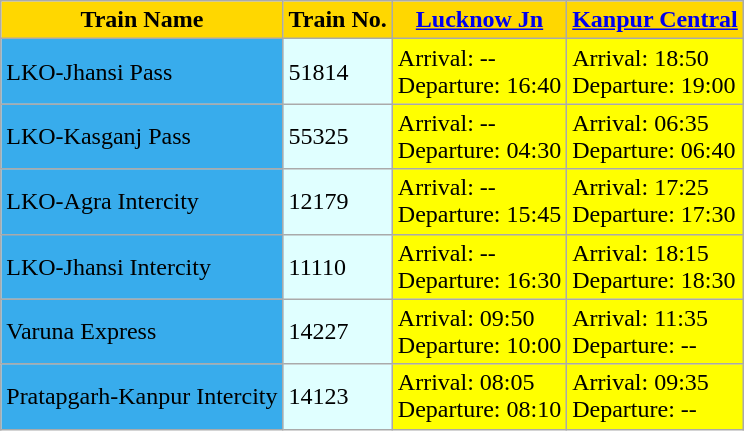<table class="wikitable sortable" style="background:#ffffff;">
<tr>
<th style="background-color:#FFD700">Train Name</th>
<th ! style="background-color:#FFD700">Train No.</th>
<th ! style="background-color:#FFD700"><a href='#'>Lucknow Jn</a></th>
<th ! style="background-color:#FFD700"><a href='#'>Kanpur Central</a></th>
</tr>
<tr>
<td align="left" style="background-color:#38ACEC">LKO-Jhansi Pass</td>
<td align="left"  style="background-color:#E0FFFF">51814</td>
<td align="left"  style="background-color:#FFFF00">Arrival: --<br>Departure: 16:40</td>
<td align="left"  style="background-color:#FFFF00">Arrival: 18:50 <br>Departure: 19:00</td>
</tr>
<tr>
<td align="left" style="background-color:#38ACEC">LKO-Kasganj Pass</td>
<td align="left"  style="background-color:#E0FFFF">55325</td>
<td align="left"  style="background-color:#FFFF00">Arrival: --<br>Departure: 04:30</td>
<td align="left"  style="background-color:#FFFF00">Arrival: 06:35<br>Departure: 06:40</td>
</tr>
<tr>
<td align="left" style="background-color:#38ACEC">LKO-Agra Intercity</td>
<td align="left"  style="background-color:#E0FFFF">12179</td>
<td align="left" style="background-color:#FFFF00">Arrival: --<br>Departure: 15:45</td>
<td align="left" style="background-color:#FFFF00">Arrival: 17:25<br> Departure: 17:30</td>
</tr>
<tr>
<td align="left" style="background-color:#38ACEC">LKO-Jhansi Intercity</td>
<td align="left"  style="background-color:#E0FFFF">11110</td>
<td align="left" style="background-color:#FFFF00">Arrival: --<br>Departure: 16:30</td>
<td align="left" style="background-color:#FFFF00">Arrival: 18:15<br>Departure: 18:30</td>
</tr>
<tr>
<td align="left" style="background-color:#38ACEC">Varuna Express</td>
<td align="left" style="background-color:#E0FFFF">14227</td>
<td align="left" style="background-color:#FFFF00">Arrival: 09:50<br>Departure: 10:00</td>
<td align="left" style="background-color:#FFFF00">Arrival: 11:35<br>Departure: --</td>
</tr>
<tr>
<td align="left" style="background-color:#38ACEC">Pratapgarh-Kanpur Intercity</td>
<td align="left"  style="background-color:#E0FFFF">14123</td>
<td align="left" style="background-color:#FFFF00">Arrival: 08:05<br>Departure: 08:10</td>
<td align="left" style="background-color:#FFFF00">Arrival: 09:35<br>Departure: --</td>
</tr>
</table>
